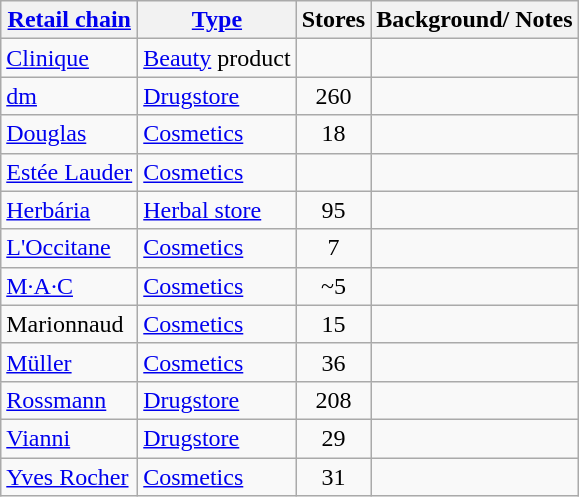<table class="wikitable sortable">
<tr>
<th><a href='#'>Retail chain</a></th>
<th><a href='#'>Type</a></th>
<th>Stores</th>
<th class=unsortable>Background/ Notes</th>
</tr>
<tr>
<td><a href='#'>Clinique</a></td>
<td><a href='#'>Beauty</a> product</td>
<td style="text-align:center;"></td>
<td></td>
</tr>
<tr>
<td><a href='#'>dm</a></td>
<td><a href='#'>Drugstore</a></td>
<td style="text-align:center;">260</td>
<td></td>
</tr>
<tr>
<td><a href='#'>Douglas</a></td>
<td><a href='#'>Cosmetics</a></td>
<td style="text-align:center;">18</td>
<td></td>
</tr>
<tr>
<td><a href='#'>Estée Lauder</a></td>
<td><a href='#'>Cosmetics</a></td>
<td style="text-align:center;"></td>
<td></td>
</tr>
<tr>
<td><a href='#'>Herbária</a></td>
<td><a href='#'>Herbal store</a></td>
<td style="text-align:center;">95</td>
<td></td>
</tr>
<tr>
<td><a href='#'>L'Occitane</a></td>
<td><a href='#'>Cosmetics</a></td>
<td style="text-align:center;">7</td>
<td></td>
</tr>
<tr>
<td><a href='#'>M·A·C</a></td>
<td><a href='#'>Cosmetics</a></td>
<td style="text-align:center;">~5</td>
<td></td>
</tr>
<tr>
<td>Marionnaud</td>
<td><a href='#'>Cosmetics</a></td>
<td style="text-align:center;">15</td>
<td></td>
</tr>
<tr>
<td><a href='#'>Müller</a></td>
<td><a href='#'>Cosmetics</a></td>
<td style="text-align:center;">36</td>
<td></td>
</tr>
<tr>
<td><a href='#'>Rossmann</a></td>
<td><a href='#'>Drugstore</a></td>
<td style="text-align:center;">208</td>
<td></td>
</tr>
<tr>
<td><a href='#'>Vianni</a></td>
<td><a href='#'>Drugstore</a></td>
<td style="text-align:center;">29</td>
<td></td>
</tr>
<tr>
<td><a href='#'>Yves Rocher</a></td>
<td><a href='#'>Cosmetics</a></td>
<td style="text-align:center;">31</td>
<td></td>
</tr>
</table>
